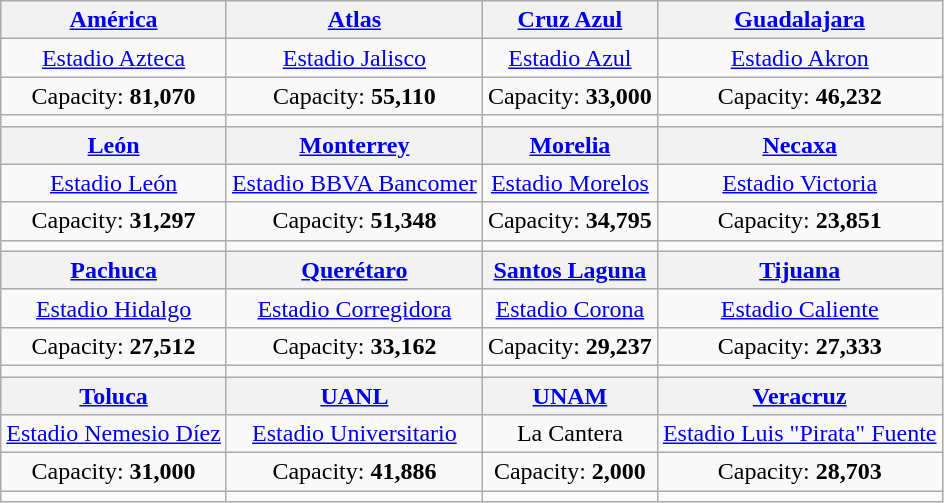<table class="wikitable" style="text-align:center">
<tr>
<th><a href='#'>América</a></th>
<th><a href='#'>Atlas</a></th>
<th><a href='#'>Cruz Azul</a></th>
<th><a href='#'>Guadalajara</a></th>
</tr>
<tr>
<td><a href='#'>Estadio Azteca</a></td>
<td><a href='#'>Estadio Jalisco</a></td>
<td><a href='#'>Estadio Azul</a></td>
<td><a href='#'>Estadio Akron</a></td>
</tr>
<tr>
<td>Capacity: <strong>81,070</strong></td>
<td>Capacity: <strong>55,110</strong></td>
<td>Capacity: <strong>33,000</strong></td>
<td>Capacity: <strong>46,232</strong></td>
</tr>
<tr>
<td></td>
<td></td>
<td></td>
<td></td>
</tr>
<tr>
<th><a href='#'>León</a></th>
<th><a href='#'>Monterrey</a></th>
<th><a href='#'>Morelia</a></th>
<th><a href='#'>Necaxa</a></th>
</tr>
<tr>
<td><a href='#'>Estadio León</a></td>
<td><a href='#'>Estadio BBVA Bancomer</a></td>
<td><a href='#'>Estadio Morelos</a></td>
<td><a href='#'>Estadio Victoria</a></td>
</tr>
<tr>
<td>Capacity: <strong>31,297</strong></td>
<td>Capacity: <strong>51,348</strong></td>
<td>Capacity: <strong>34,795</strong></td>
<td>Capacity: <strong>23,851</strong></td>
</tr>
<tr>
<td></td>
<td></td>
<td></td>
<td></td>
</tr>
<tr>
<th><a href='#'>Pachuca</a></th>
<th><a href='#'>Querétaro</a></th>
<th><a href='#'>Santos Laguna</a></th>
<th><a href='#'>Tijuana</a></th>
</tr>
<tr>
<td><a href='#'>Estadio Hidalgo</a></td>
<td><a href='#'>Estadio Corregidora</a></td>
<td><a href='#'>Estadio Corona</a></td>
<td><a href='#'>Estadio Caliente</a></td>
</tr>
<tr>
<td>Capacity: <strong>27,512</strong></td>
<td>Capacity: <strong>33,162</strong></td>
<td>Capacity: <strong>29,237</strong></td>
<td>Capacity: <strong>27,333</strong></td>
</tr>
<tr>
<td></td>
<td></td>
<td></td>
<td></td>
</tr>
<tr>
<th><a href='#'>Toluca</a></th>
<th><a href='#'>UANL</a></th>
<th><a href='#'>UNAM</a></th>
<th><a href='#'>Veracruz</a></th>
</tr>
<tr>
<td><a href='#'>Estadio Nemesio Díez</a></td>
<td><a href='#'>Estadio Universitario</a></td>
<td>La Cantera</td>
<td><a href='#'>Estadio Luis "Pirata" Fuente</a></td>
</tr>
<tr>
<td>Capacity: <strong>31,000</strong></td>
<td>Capacity: <strong>41,886</strong></td>
<td>Capacity: <strong>2,000</strong></td>
<td>Capacity: <strong>28,703</strong></td>
</tr>
<tr>
<td></td>
<td></td>
<td></td>
<td></td>
</tr>
</table>
